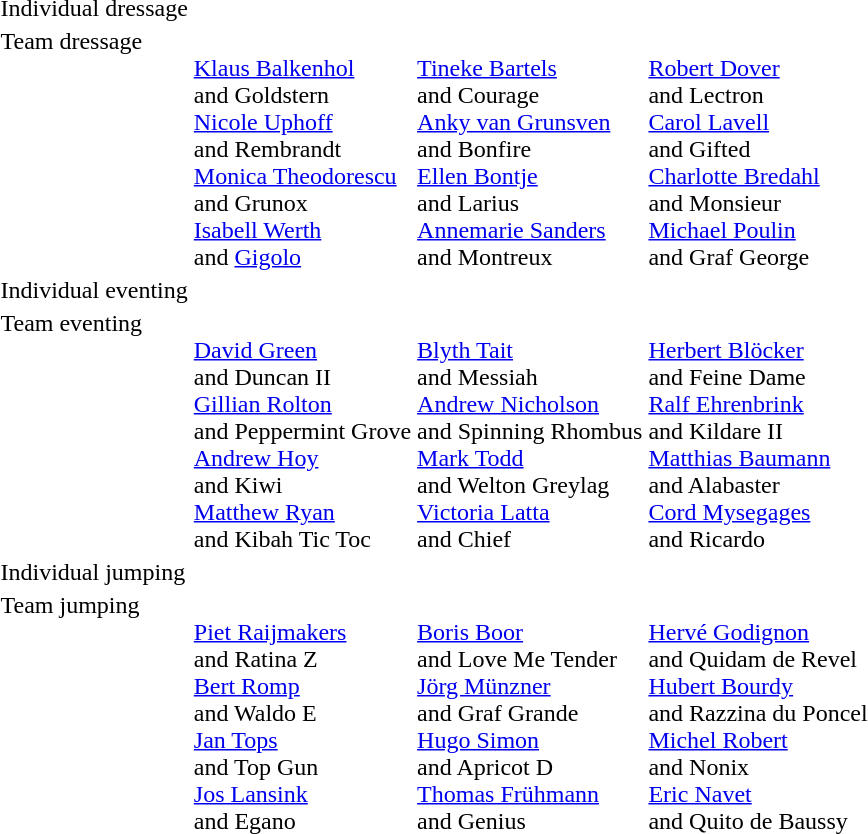<table>
<tr valign="top">
<td>Individual dressage<br></td>
<td></td>
<td></td>
<td></td>
</tr>
<tr valign="top">
<td>Team dressage<br></td>
<td><br><a href='#'>Klaus Balkenhol</a> <br> and Goldstern <br> <a href='#'>Nicole Uphoff</a> <br> and Rembrandt <br> <a href='#'>Monica Theodorescu</a> <br> and Grunox <br> <a href='#'>Isabell Werth</a> <br> and <a href='#'>Gigolo</a></td>
<td><br><a href='#'>Tineke Bartels</a> <br> and Courage <br> <a href='#'>Anky van Grunsven</a> <br> and Bonfire <br> <a href='#'>Ellen Bontje</a> <br> and Larius <br> <a href='#'>Annemarie Sanders</a> <br> and Montreux</td>
<td><br><a href='#'>Robert Dover</a> <br> and Lectron <br> <a href='#'>Carol Lavell</a> <br> and Gifted <br> <a href='#'>Charlotte Bredahl</a> <br> and Monsieur <br> <a href='#'>Michael Poulin</a> <br> and Graf George</td>
</tr>
<tr valign="top">
<td>Individual eventing<br></td>
<td></td>
<td></td>
<td></td>
</tr>
<tr valign="top">
<td>Team eventing<br></td>
<td> <br> <a href='#'>David Green</a> <br> and Duncan II <br> <a href='#'>Gillian Rolton</a> <br> and Peppermint Grove <br> <a href='#'>Andrew Hoy</a> <br> and Kiwi <br> <a href='#'>Matthew Ryan</a> <br> and Kibah Tic Toc</td>
<td> <br><a href='#'>Blyth Tait</a> <br> and Messiah <br> <a href='#'>Andrew Nicholson</a> <br> and Spinning Rhombus <br> <a href='#'>Mark Todd</a> <br> and Welton Greylag <br> <a href='#'>Victoria Latta</a> <br> and Chief</td>
<td> <br><a href='#'>Herbert Blöcker</a> <br> and Feine Dame <br> <a href='#'>Ralf Ehrenbrink</a> <br> and Kildare II <br> <a href='#'>Matthias Baumann</a> <br> and Alabaster <br> <a href='#'>Cord Mysegages</a> <br> and Ricardo</td>
</tr>
<tr valign="top">
<td>Individual jumping<br></td>
<td></td>
<td></td>
<td></td>
</tr>
<tr valign="top">
<td>Team jumping<br></td>
<td> <br> <a href='#'>Piet Raijmakers</a> <br> and Ratina Z <br> <a href='#'>Bert Romp</a> <br> and Waldo E <br>  <a href='#'>Jan Tops</a> <br> and Top Gun <br> <a href='#'>Jos Lansink</a> <br> and Egano</td>
<td> <br> <a href='#'>Boris Boor</a> <br> and Love Me Tender <br> <a href='#'>Jörg Münzner</a> <br> and Graf Grande <br> <a href='#'>Hugo Simon</a> <br> and Apricot D <br> <a href='#'>Thomas Frühmann</a> <br> and Genius</td>
<td> <br><a href='#'>Hervé Godignon</a> <br> and Quidam de Revel <br> <a href='#'>Hubert Bourdy</a> <br> and Razzina du Poncel <br> <a href='#'>Michel Robert</a> <br> and Nonix <br> <a href='#'>Eric Navet</a> <br> and Quito de Baussy</td>
</tr>
</table>
